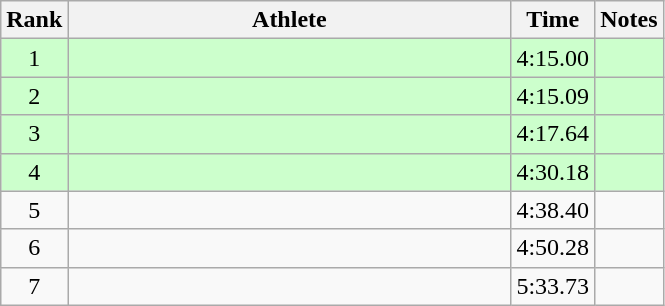<table class="wikitable" style="text-align:center">
<tr>
<th>Rank</th>
<th Style="width:18em">Athlete</th>
<th>Time</th>
<th>Notes</th>
</tr>
<tr style="background:#cfc">
<td>1</td>
<td style="text-align:left"></td>
<td>4:15.00</td>
<td></td>
</tr>
<tr style="background:#cfc">
<td>2</td>
<td style="text-align:left"></td>
<td>4:15.09</td>
<td></td>
</tr>
<tr style="background:#cfc">
<td>3</td>
<td style="text-align:left"></td>
<td>4:17.64</td>
<td></td>
</tr>
<tr style="background:#cfc">
<td>4</td>
<td style="text-align:left"></td>
<td>4:30.18</td>
<td></td>
</tr>
<tr>
<td>5</td>
<td style="text-align:left"></td>
<td>4:38.40</td>
<td></td>
</tr>
<tr>
<td>6</td>
<td style="text-align:left"></td>
<td>4:50.28</td>
<td></td>
</tr>
<tr>
<td>7</td>
<td style="text-align:left"></td>
<td>5:33.73</td>
<td></td>
</tr>
</table>
